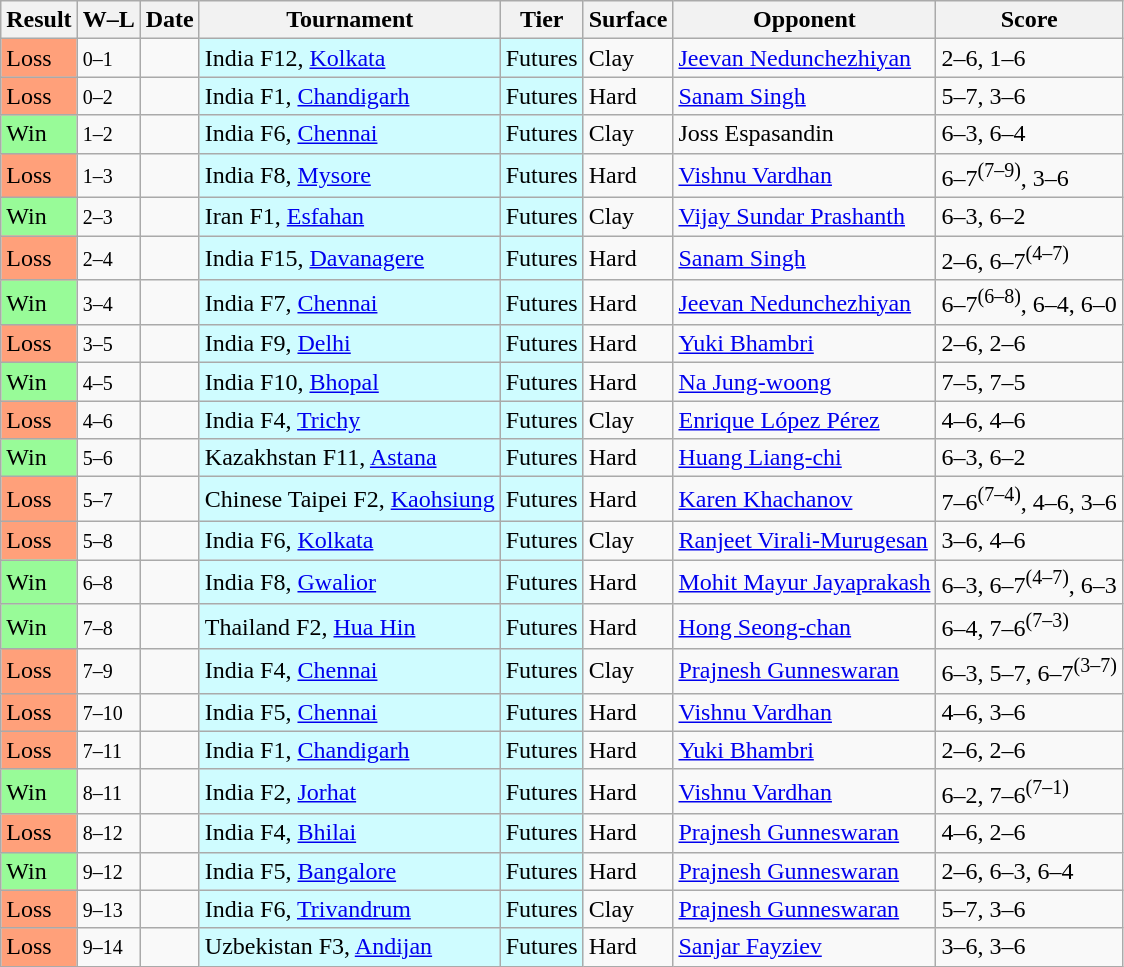<table class="sortable wikitable">
<tr>
<th>Result</th>
<th class="unsortable">W–L</th>
<th>Date</th>
<th>Tournament</th>
<th>Tier</th>
<th>Surface</th>
<th>Opponent</th>
<th class="unsortable">Score</th>
</tr>
<tr>
<td bgcolor=FFA07A>Loss</td>
<td><small>0–1</small></td>
<td></td>
<td style="background:#cffcff;">India F12, <a href='#'>Kolkata</a></td>
<td style="background:#cffcff;">Futures</td>
<td>Clay</td>
<td> <a href='#'>Jeevan Nedunchezhiyan</a></td>
<td>2–6, 1–6</td>
</tr>
<tr>
<td bgcolor=FFA07A>Loss</td>
<td><small>0–2</small></td>
<td></td>
<td style="background:#cffcff;">India F1, <a href='#'>Chandigarh</a></td>
<td style="background:#cffcff;">Futures</td>
<td>Hard</td>
<td> <a href='#'>Sanam Singh</a></td>
<td>5–7, 3–6</td>
</tr>
<tr>
<td bgcolor=98fb98>Win</td>
<td><small>1–2</small></td>
<td></td>
<td style="background:#cffcff;">India F6, <a href='#'>Chennai</a></td>
<td style="background:#cffcff;">Futures</td>
<td>Clay</td>
<td> Joss Espasandin</td>
<td>6–3, 6–4</td>
</tr>
<tr>
<td bgcolor=FFA07A>Loss</td>
<td><small>1–3</small></td>
<td></td>
<td style="background:#cffcff;">India F8, <a href='#'>Mysore</a></td>
<td style="background:#cffcff;">Futures</td>
<td>Hard</td>
<td> <a href='#'>Vishnu Vardhan</a></td>
<td>6–7<sup>(7–9)</sup>, 3–6</td>
</tr>
<tr>
<td bgcolor=98fb98>Win</td>
<td><small>2–3</small></td>
<td></td>
<td style="background:#cffcff;">Iran F1, <a href='#'>Esfahan</a></td>
<td style="background:#cffcff;">Futures</td>
<td>Clay</td>
<td> <a href='#'>Vijay Sundar Prashanth</a></td>
<td>6–3, 6–2</td>
</tr>
<tr>
<td bgcolor=FFA07A>Loss</td>
<td><small>2–4</small></td>
<td></td>
<td style="background:#cffcff;">India F15, <a href='#'>Davanagere</a></td>
<td style="background:#cffcff;">Futures</td>
<td>Hard</td>
<td> <a href='#'>Sanam Singh</a></td>
<td>2–6, 6–7<sup>(4–7)</sup></td>
</tr>
<tr>
<td bgcolor=98FB98>Win</td>
<td><small>3–4</small></td>
<td></td>
<td style="background:#cffcff;">India F7, <a href='#'>Chennai</a></td>
<td style="background:#cffcff;">Futures</td>
<td>Hard</td>
<td> <a href='#'>Jeevan Nedunchezhiyan</a></td>
<td>6–7<sup>(6–8)</sup>, 6–4, 6–0</td>
</tr>
<tr>
<td bgcolor=FFA07A>Loss</td>
<td><small>3–5</small></td>
<td></td>
<td style="background:#cffcff;">India F9, <a href='#'>Delhi</a></td>
<td style="background:#cffcff;">Futures</td>
<td>Hard</td>
<td> <a href='#'>Yuki Bhambri</a></td>
<td>2–6, 2–6</td>
</tr>
<tr>
<td bgcolor=98FB98>Win</td>
<td><small>4–5</small></td>
<td></td>
<td style="background:#cffcff;">India F10, <a href='#'>Bhopal</a></td>
<td style="background:#cffcff;">Futures</td>
<td>Hard</td>
<td> <a href='#'>Na Jung-woong</a></td>
<td>7–5, 7–5</td>
</tr>
<tr>
<td bgcolor=FFA07A>Loss</td>
<td><small>4–6</small></td>
<td></td>
<td style="background:#cffcff;">India F4, <a href='#'>Trichy</a></td>
<td style="background:#cffcff;">Futures</td>
<td>Clay</td>
<td> <a href='#'>Enrique López Pérez</a></td>
<td>4–6, 4–6</td>
</tr>
<tr>
<td bgcolor=98fb98>Win</td>
<td><small>5–6</small></td>
<td></td>
<td style="background:#cffcff;">Kazakhstan F11, <a href='#'>Astana</a></td>
<td style="background:#cffcff;">Futures</td>
<td>Hard</td>
<td> <a href='#'>Huang Liang-chi</a></td>
<td>6–3, 6–2</td>
</tr>
<tr>
<td bgcolor=FFA07A>Loss</td>
<td><small>5–7</small></td>
<td></td>
<td style="background:#cffcff;">Chinese Taipei F2, <a href='#'>Kaohsiung</a></td>
<td style="background:#cffcff;">Futures</td>
<td>Hard</td>
<td> <a href='#'>Karen Khachanov</a></td>
<td>7–6<sup>(7–4)</sup>, 4–6, 3–6</td>
</tr>
<tr>
<td bgcolor=FFA07A>Loss</td>
<td><small>5–8</small></td>
<td></td>
<td style="background:#cffcff;">India F6, <a href='#'>Kolkata</a></td>
<td style="background:#cffcff;">Futures</td>
<td>Clay</td>
<td> <a href='#'>Ranjeet Virali-Murugesan</a></td>
<td>3–6, 4–6</td>
</tr>
<tr>
<td bgcolor=98fb98>Win</td>
<td><small>6–8</small></td>
<td></td>
<td style="background:#cffcff;">India F8, <a href='#'>Gwalior</a></td>
<td style="background:#cffcff;">Futures</td>
<td>Hard</td>
<td> <a href='#'>Mohit Mayur Jayaprakash</a></td>
<td>6–3, 6–7<sup>(4–7)</sup>, 6–3</td>
</tr>
<tr>
<td bgcolor=98FB98>Win</td>
<td><small>7–8</small></td>
<td></td>
<td style="background:#cffcff;">Thailand F2, <a href='#'>Hua Hin</a></td>
<td style="background:#cffcff;">Futures</td>
<td>Hard</td>
<td> <a href='#'>Hong Seong-chan</a></td>
<td>6–4, 7–6<sup>(7–3)</sup></td>
</tr>
<tr>
<td bgcolor=FFA07A>Loss</td>
<td><small>7–9</small></td>
<td></td>
<td style="background:#cffcff;">India F4, <a href='#'>Chennai</a></td>
<td style="background:#cffcff;">Futures</td>
<td>Clay</td>
<td> <a href='#'>Prajnesh Gunneswaran</a></td>
<td>6–3, 5–7, 6–7<sup>(3–7)</sup></td>
</tr>
<tr>
<td bgcolor=FFA07A>Loss</td>
<td><small>7–10</small></td>
<td></td>
<td style="background:#cffcff;">India F5, <a href='#'>Chennai</a></td>
<td style="background:#cffcff;">Futures</td>
<td>Hard</td>
<td> <a href='#'>Vishnu Vardhan</a></td>
<td>4–6, 3–6</td>
</tr>
<tr>
<td bgcolor=FFA07A>Loss</td>
<td><small>7–11</small></td>
<td></td>
<td style="background:#cffcff;">India F1, <a href='#'>Chandigarh</a></td>
<td style="background:#cffcff;">Futures</td>
<td>Hard</td>
<td> <a href='#'>Yuki Bhambri</a></td>
<td>2–6, 2–6</td>
</tr>
<tr>
<td bgcolor=98FB98>Win</td>
<td><small>8–11</small></td>
<td></td>
<td style="background:#cffcff;">India F2, <a href='#'>Jorhat</a></td>
<td style="background:#cffcff;">Futures</td>
<td>Hard</td>
<td> <a href='#'>Vishnu Vardhan</a></td>
<td>6–2, 7–6<sup>(7–1)</sup></td>
</tr>
<tr>
<td bgcolor=FFA07A>Loss</td>
<td><small>8–12</small></td>
<td></td>
<td style="background:#cffcff;">India F4, <a href='#'>Bhilai</a></td>
<td style="background:#cffcff;">Futures</td>
<td>Hard</td>
<td> <a href='#'>Prajnesh Gunneswaran</a></td>
<td>4–6, 2–6</td>
</tr>
<tr>
<td bgcolor=98FB98>Win</td>
<td><small>9–12</small></td>
<td></td>
<td style="background:#cffcff;">India F5, <a href='#'>Bangalore</a></td>
<td style="background:#cffcff;">Futures</td>
<td>Hard</td>
<td> <a href='#'>Prajnesh Gunneswaran</a></td>
<td>2–6, 6–3, 6–4</td>
</tr>
<tr>
<td bgcolor=FFA07A>Loss</td>
<td><small>9–13</small></td>
<td></td>
<td style="background:#cffcff;">India F6, <a href='#'>Trivandrum</a></td>
<td style="background:#cffcff;">Futures</td>
<td>Clay</td>
<td> <a href='#'>Prajnesh Gunneswaran</a></td>
<td>5–7, 3–6</td>
</tr>
<tr>
<td bgcolor=FFA07A>Loss</td>
<td><small>9–14</small></td>
<td></td>
<td style="background:#cffcff;">Uzbekistan F3, <a href='#'>Andijan</a></td>
<td style="background:#cffcff;">Futures</td>
<td>Hard</td>
<td> <a href='#'>Sanjar Fayziev</a></td>
<td>3–6, 3–6</td>
</tr>
</table>
